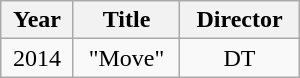<table class="wikitable" style="width:200px;text-align:center;">
<tr>
<th>Year</th>
<th>Title</th>
<th>Director</th>
</tr>
<tr>
<td>2014</td>
<td>"Move"</td>
<td>DT</td>
</tr>
</table>
